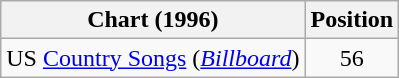<table class="wikitable">
<tr>
<th scope="col">Chart (1996)</th>
<th scope="col">Position</th>
</tr>
<tr>
<td>US <a href='#'>Country Songs</a> (<em><a href='#'>Billboard</a></em>)</td>
<td align="center">56</td>
</tr>
</table>
